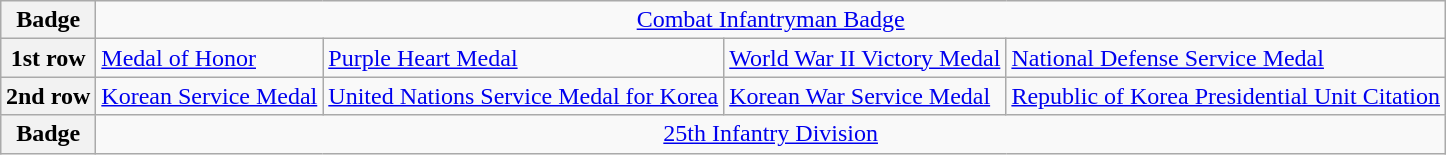<table style="margin-left: auto; margin-right: auto; border: none;" class="wikitable">
<tr>
<th>Badge</th>
<td colspan="12" align="center"><a href='#'>Combat Infantryman Badge</a></td>
</tr>
<tr>
<th>1st row</th>
<td><a href='#'>Medal of Honor</a></td>
<td><a href='#'>Purple Heart Medal</a></td>
<td><a href='#'>World War II Victory Medal</a></td>
<td><a href='#'>National Defense Service Medal</a></td>
</tr>
<tr>
<th>2nd row</th>
<td><a href='#'>Korean Service Medal</a><br></td>
<td><a href='#'>United Nations Service Medal for Korea</a></td>
<td><a href='#'>Korean War Service Medal</a></td>
<td colspan="2" align="center"><a href='#'>Republic of Korea Presidential Unit Citation</a></td>
</tr>
<tr>
<th>Badge</th>
<td colspan="4" align="center"><a href='#'>25th Infantry Division</a> <br></td>
</tr>
</table>
